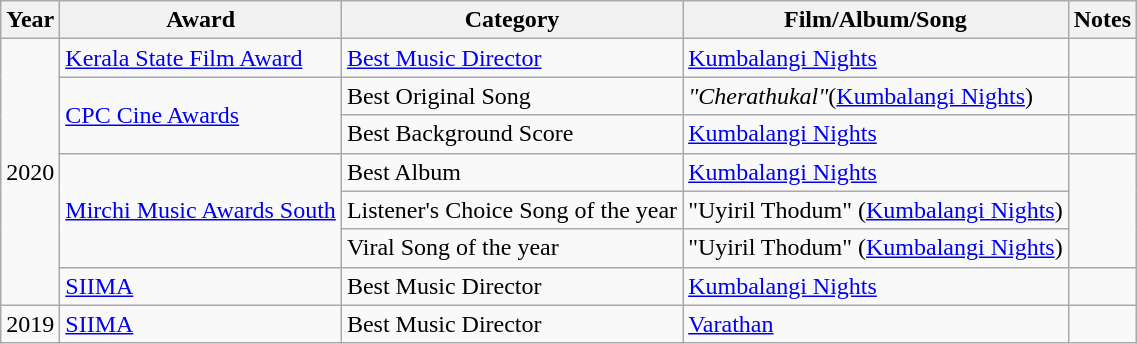<table class="wikitable sortable">
<tr>
<th scope="col">Year</th>
<th scope="col">Award</th>
<th scope="col">Category</th>
<th scope="col">Film/Album/Song</th>
<th class="unsortable" scope="col">Notes</th>
</tr>
<tr>
<td rowspan="7">2020</td>
<td><a href='#'>Kerala State Film Award</a></td>
<td><a href='#'>Best Music Director</a></td>
<td><a href='#'>Kumbalangi Nights</a></td>
<td></td>
</tr>
<tr>
<td rowspan="2"><a href='#'>CPC Cine Awards</a></td>
<td>Best Original Song</td>
<td><em>"Cherathukal"</em>(<a href='#'>Kumbalangi Nights</a>)</td>
<td></td>
</tr>
<tr>
<td>Best Background Score</td>
<td><a href='#'>Kumbalangi Nights</a></td>
<td></td>
</tr>
<tr>
<td rowspan="3"><a href='#'>Mirchi Music Awards South</a></td>
<td>Best Album</td>
<td><a href='#'>Kumbalangi Nights</a></td>
<td rowspan="3"></td>
</tr>
<tr>
<td>Listener's Choice Song of the year</td>
<td>"Uyiril Thodum" (<a href='#'>Kumbalangi Nights</a>)</td>
</tr>
<tr>
<td>Viral Song of the year</td>
<td>"Uyiril Thodum" (<a href='#'>Kumbalangi Nights</a>)</td>
</tr>
<tr>
<td><a href='#'>SIIMA</a></td>
<td>Best Music Director</td>
<td><a href='#'>Kumbalangi Nights</a></td>
<td></td>
</tr>
<tr>
<td>2019</td>
<td><a href='#'>SIIMA</a></td>
<td>Best Music Director</td>
<td><a href='#'>Varathan</a></td>
<td></td>
</tr>
</table>
